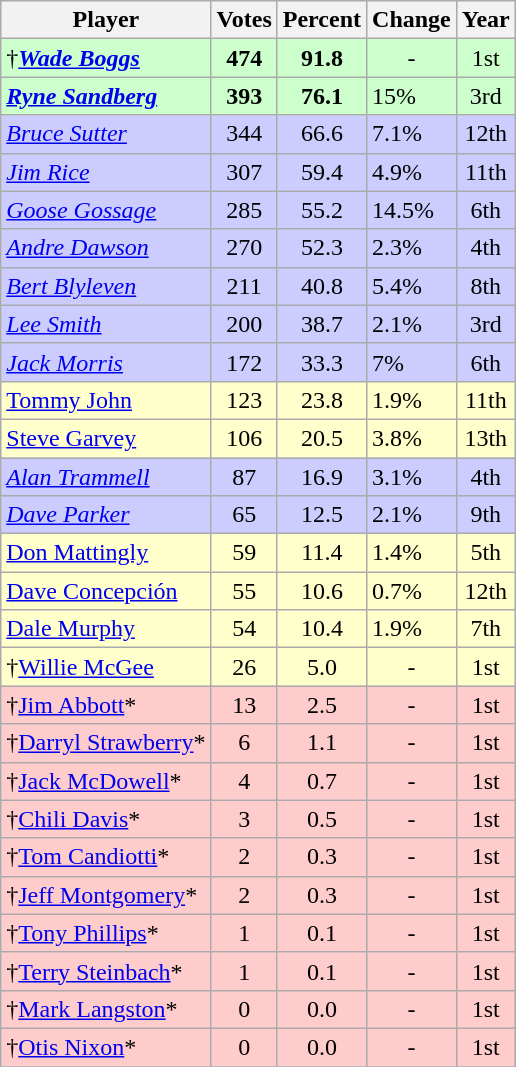<table class="wikitable sortable">
<tr>
<th>Player</th>
<th>Votes</th>
<th>Percent</th>
<th>Change</th>
<th>Year</th>
</tr>
<tr bgcolor="#ccffcc">
<td>†<strong><em><a href='#'>Wade Boggs</a></em></strong></td>
<td align=center><strong>474</strong></td>
<td align=center><strong>91.8</strong></td>
<td align=center>-</td>
<td align="center">1st</td>
</tr>
<tr bgcolor="#ccffcc">
<td><strong><em><a href='#'>Ryne Sandberg</a></em></strong></td>
<td align=center><strong>393</strong></td>
<td align=center><strong>76.1</strong></td>
<td align="left"> 15%</td>
<td align="center">3rd</td>
</tr>
<tr bgcolor="#ccccff">
<td><em><a href='#'>Bruce Sutter</a></em></td>
<td align=center>344</td>
<td align=center>66.6</td>
<td align="left"> 7.1%</td>
<td align="center">12th</td>
</tr>
<tr bgcolor="#ccccff">
<td><em><a href='#'>Jim Rice</a></em></td>
<td align=center>307</td>
<td align=center>59.4</td>
<td align="left"> 4.9%</td>
<td align="center">11th</td>
</tr>
<tr bgcolor="#ccccff">
<td><em><a href='#'>Goose Gossage</a></em></td>
<td align=center>285</td>
<td align=center>55.2</td>
<td align="left"> 14.5%</td>
<td align="center">6th</td>
</tr>
<tr bgcolor="#ccccff">
<td><em><a href='#'>Andre Dawson</a></em></td>
<td align=center>270</td>
<td align=center>52.3</td>
<td align="left"> 2.3%</td>
<td align="center">4th</td>
</tr>
<tr bgcolor="#ccccff">
<td><em><a href='#'>Bert Blyleven</a></em></td>
<td align=center>211</td>
<td align=center>40.8</td>
<td align="left"> 5.4%</td>
<td align="center">8th</td>
</tr>
<tr bgcolor="#ccccff">
<td><em><a href='#'>Lee Smith</a></em></td>
<td align=center>200</td>
<td align=center>38.7</td>
<td align="left"> 2.1%</td>
<td align="center">3rd</td>
</tr>
<tr bgcolor="#ccccff">
<td><em><a href='#'>Jack Morris</a></em></td>
<td align=center>172</td>
<td align=center>33.3</td>
<td align="left"> 7%</td>
<td align="center">6th</td>
</tr>
<tr bgcolor="#ffffcc">
<td><a href='#'>Tommy John</a></td>
<td align=center>123</td>
<td align=center>23.8</td>
<td align="left"> 1.9%</td>
<td align="center">11th</td>
</tr>
<tr bgcolor="#ffffcc">
<td><a href='#'>Steve Garvey</a></td>
<td align=center>106</td>
<td align=center>20.5</td>
<td align="left"> 3.8%</td>
<td align="center">13th</td>
</tr>
<tr bgcolor="#ccccff">
<td><em><a href='#'>Alan Trammell</a></em></td>
<td align=center>87</td>
<td align=center>16.9</td>
<td align="left"> 3.1%</td>
<td align="center">4th</td>
</tr>
<tr bgcolor="#ccccff">
<td><em><a href='#'>Dave Parker</a></em></td>
<td align=center>65</td>
<td align=center>12.5</td>
<td align="left"> 2.1%</td>
<td align="center">9th</td>
</tr>
<tr bgcolor="#ffffcc">
<td><a href='#'>Don Mattingly</a></td>
<td align=center>59</td>
<td align=center>11.4</td>
<td align="left"> 1.4%</td>
<td align="center">5th</td>
</tr>
<tr bgcolor="#ffffcc">
<td><a href='#'>Dave Concepción</a></td>
<td align=center>55</td>
<td align=center>10.6</td>
<td align="left"> 0.7%</td>
<td align="center">12th</td>
</tr>
<tr bgcolor="#ffffcc">
<td><a href='#'>Dale Murphy</a></td>
<td align=center>54</td>
<td align=center>10.4</td>
<td align="left"> 1.9%</td>
<td align="center">7th</td>
</tr>
<tr bgcolor="#ffffcc">
<td>†<a href='#'>Willie McGee</a></td>
<td align=center>26</td>
<td align=center>5.0</td>
<td align=center>-</td>
<td align="center">1st</td>
</tr>
<tr bgcolor="#ffcccc">
<td>†<a href='#'>Jim Abbott</a>*</td>
<td align=center>13</td>
<td align=center>2.5</td>
<td align=center>-</td>
<td align="center">1st</td>
</tr>
<tr bgcolor="#ffcccc">
<td>†<a href='#'>Darryl Strawberry</a>*</td>
<td align=center>6</td>
<td align=center>1.1</td>
<td align=center>-</td>
<td align="center">1st</td>
</tr>
<tr bgcolor="#ffcccc">
<td>†<a href='#'>Jack McDowell</a>*</td>
<td align=center>4</td>
<td align=center>0.7</td>
<td align=center>-</td>
<td align="center">1st</td>
</tr>
<tr bgcolor="#ffcccc">
<td>†<a href='#'>Chili Davis</a>*</td>
<td align=center>3</td>
<td align=center>0.5</td>
<td align=center>-</td>
<td align="center">1st</td>
</tr>
<tr bgcolor="#ffcccc">
<td>†<a href='#'>Tom Candiotti</a>*</td>
<td align=center>2</td>
<td align=center>0.3</td>
<td align=center>-</td>
<td align="center">1st</td>
</tr>
<tr bgcolor="#ffcccc">
<td>†<a href='#'>Jeff Montgomery</a>*</td>
<td align=center>2</td>
<td align=center>0.3</td>
<td align=center>-</td>
<td align="center">1st</td>
</tr>
<tr bgcolor="#ffcccc">
<td>†<a href='#'>Tony Phillips</a>*</td>
<td align=center>1</td>
<td align=center>0.1</td>
<td align=center>-</td>
<td align="center">1st</td>
</tr>
<tr bgcolor="#ffcccc">
<td>†<a href='#'>Terry Steinbach</a>*</td>
<td align=center>1</td>
<td align=center>0.1</td>
<td align=center>-</td>
<td align="center">1st</td>
</tr>
<tr bgcolor="#ffcccc">
<td>†<a href='#'>Mark Langston</a>*</td>
<td align=center>0</td>
<td align=center>0.0</td>
<td align=center>-</td>
<td align="center">1st</td>
</tr>
<tr bgcolor="#ffcccc">
<td>†<a href='#'>Otis Nixon</a>*</td>
<td align=center>0</td>
<td align=center>0.0</td>
<td align=center>-</td>
<td align="center">1st</td>
</tr>
<tr>
</tr>
</table>
